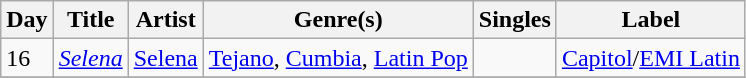<table class="wikitable sortable" style="text-align: left;">
<tr>
<th>Day</th>
<th>Title</th>
<th>Artist</th>
<th>Genre(s)</th>
<th>Singles</th>
<th>Label</th>
</tr>
<tr>
<td>16</td>
<td><em><a href='#'>Selena</a></em></td>
<td><a href='#'>Selena</a></td>
<td><a href='#'>Tejano</a>, <a href='#'>Cumbia</a>, <a href='#'>Latin Pop</a></td>
<td></td>
<td><a href='#'>Capitol</a>/<a href='#'>EMI Latin</a></td>
</tr>
<tr>
</tr>
</table>
